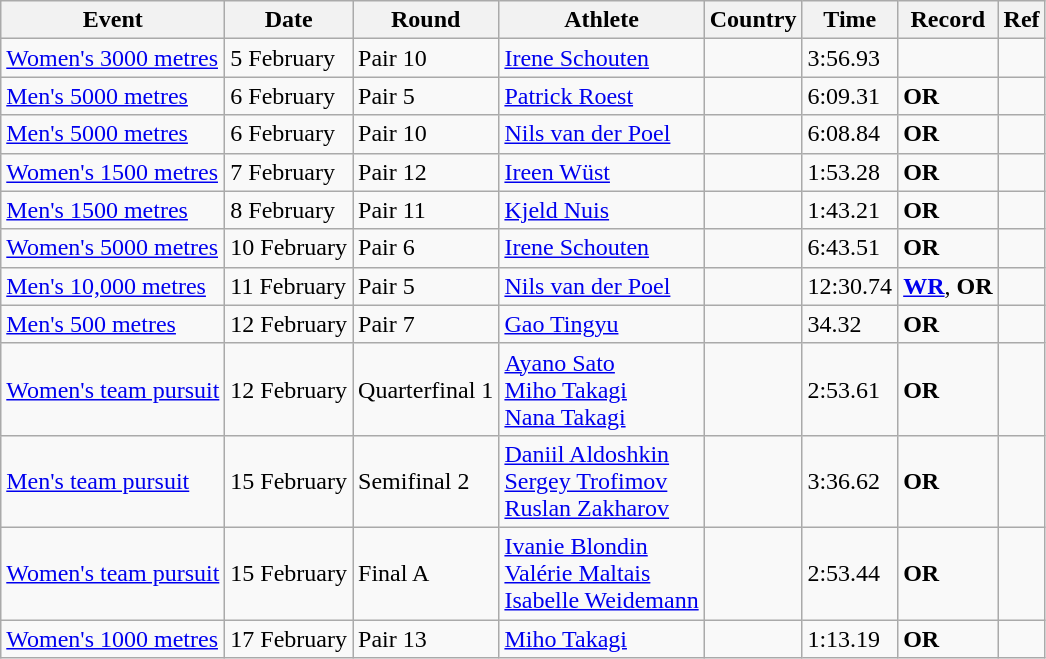<table class="wikitable">
<tr>
<th>Event</th>
<th>Date</th>
<th>Round</th>
<th>Athlete</th>
<th>Country</th>
<th>Time</th>
<th>Record</th>
<th>Ref</th>
</tr>
<tr>
<td><a href='#'>Women's 3000 metres</a></td>
<td>5 February</td>
<td>Pair 10</td>
<td align=left><a href='#'>Irene Schouten</a></td>
<td align=left></td>
<td>3:56.93</td>
<td></td>
<td></td>
</tr>
<tr>
<td><a href='#'>Men's 5000 metres</a></td>
<td>6 February</td>
<td>Pair 5</td>
<td align=left><a href='#'>Patrick Roest</a></td>
<td align=left></td>
<td>6:09.31</td>
<td><strong>OR</strong></td>
<td></td>
</tr>
<tr>
<td><a href='#'>Men's 5000 metres</a></td>
<td>6 February</td>
<td>Pair 10</td>
<td align=left><a href='#'>Nils van der Poel</a></td>
<td align=left></td>
<td>6:08.84</td>
<td><strong>OR</strong></td>
<td></td>
</tr>
<tr>
<td><a href='#'>Women's 1500 metres</a></td>
<td>7 February</td>
<td>Pair 12</td>
<td align=left><a href='#'>Ireen Wüst</a></td>
<td align=left></td>
<td>1:53.28</td>
<td><strong>OR</strong></td>
<td></td>
</tr>
<tr>
<td><a href='#'>Men's 1500 metres</a></td>
<td>8 February</td>
<td>Pair 11</td>
<td><a href='#'>Kjeld Nuis</a></td>
<td></td>
<td>1:43.21</td>
<td><strong>OR</strong></td>
<td></td>
</tr>
<tr>
<td><a href='#'>Women's 5000 metres</a></td>
<td>10 February</td>
<td>Pair 6</td>
<td><a href='#'>Irene Schouten</a></td>
<td></td>
<td>6:43.51</td>
<td><strong>OR</strong></td>
<td></td>
</tr>
<tr>
<td><a href='#'>Men's 10,000 metres</a></td>
<td>11 February</td>
<td>Pair 5</td>
<td><a href='#'>Nils van der Poel</a></td>
<td></td>
<td>12:30.74</td>
<td><strong><a href='#'>WR</a></strong>, <strong>OR</strong></td>
<td></td>
</tr>
<tr>
<td><a href='#'>Men's 500 metres</a></td>
<td>12 February</td>
<td>Pair 7</td>
<td><a href='#'>Gao Tingyu</a></td>
<td></td>
<td>34.32</td>
<td><strong>OR</strong></td>
<td></td>
</tr>
<tr>
<td><a href='#'>Women's team pursuit</a></td>
<td>12 February</td>
<td>Quarterfinal 1</td>
<td align=left><a href='#'>Ayano Sato</a><br><a href='#'>Miho Takagi</a><br><a href='#'>Nana Takagi</a></td>
<td align=left></td>
<td>2:53.61</td>
<td><strong>OR</strong></td>
<td></td>
</tr>
<tr>
<td><a href='#'>Men's team pursuit</a></td>
<td>15 February</td>
<td>Semifinal 2</td>
<td align=left><a href='#'>Daniil Aldoshkin</a><br><a href='#'>Sergey Trofimov</a><br><a href='#'>Ruslan Zakharov</a></td>
<td align=left></td>
<td>3:36.62</td>
<td><strong>OR</strong></td>
<td></td>
</tr>
<tr>
<td><a href='#'>Women's team pursuit</a></td>
<td>15 February</td>
<td>Final A</td>
<td align=left><a href='#'>Ivanie Blondin</a><br><a href='#'>Valérie Maltais</a><br><a href='#'>Isabelle Weidemann</a></td>
<td align=left></td>
<td>2:53.44</td>
<td><strong>OR</strong></td>
<td></td>
</tr>
<tr>
<td><a href='#'>Women's 1000 metres</a></td>
<td>17 February</td>
<td>Pair 13</td>
<td align=left><a href='#'>Miho Takagi</a></td>
<td align=left></td>
<td>1:13.19</td>
<td><strong>OR</strong></td>
<td></td>
</tr>
</table>
